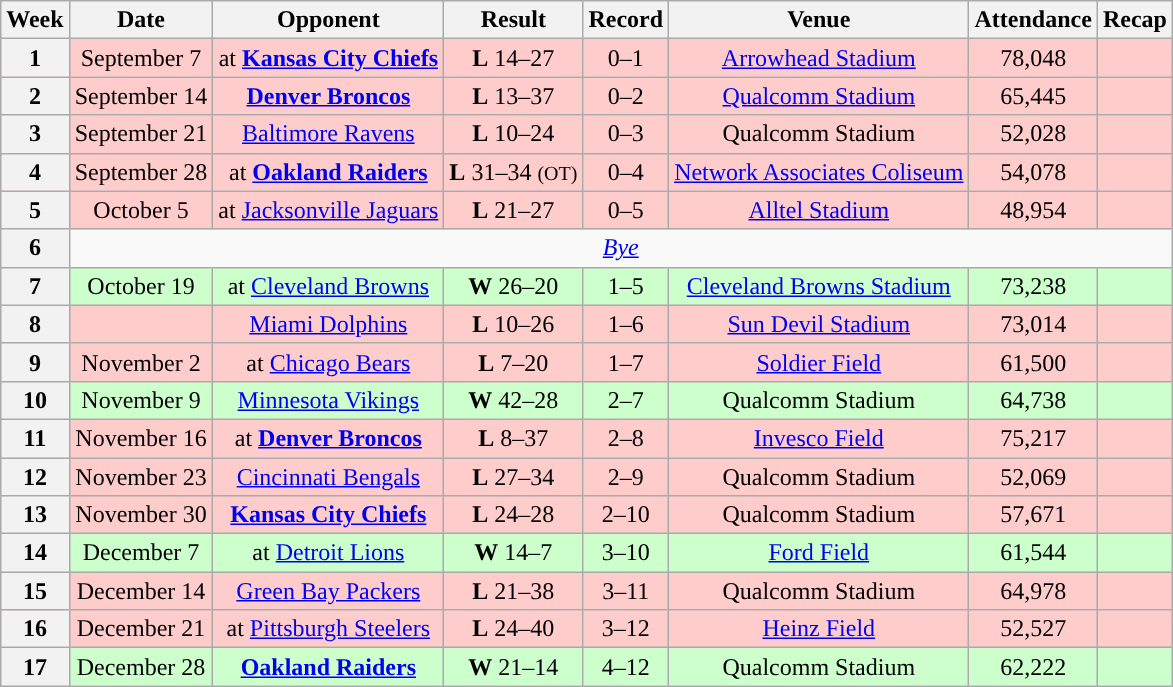<table class="wikitable" style="text-align:center">
<tr>
<th>Week</th>
<th>Date</th>
<th>Opponent</th>
<th>Result</th>
<th>Record</th>
<th>Venue</th>
<th>Attendance</th>
<th>Recap</th>
</tr>
<tr style="background: #fcc;">
<th>1</th>
<td>September 7</td>
<td>at <strong><a href='#'>Kansas City Chiefs</a></strong></td>
<td><strong>L</strong> 14–27</td>
<td>0–1</td>
<td><a href='#'>Arrowhead Stadium</a></td>
<td>78,048</td>
<td></td>
</tr>
<tr style="background: #fcc;">
<th>2</th>
<td>September 14</td>
<td><strong><a href='#'>Denver Broncos</a></strong></td>
<td><strong>L</strong> 13–37</td>
<td>0–2</td>
<td><a href='#'>Qualcomm Stadium</a></td>
<td>65,445</td>
<td></td>
</tr>
<tr style="background: #fcc;">
<th>3</th>
<td>September 21</td>
<td><a href='#'>Baltimore Ravens</a></td>
<td><strong>L</strong> 10–24</td>
<td>0–3</td>
<td>Qualcomm Stadium</td>
<td>52,028</td>
<td></td>
</tr>
<tr style="background: #fcc;">
<th>4</th>
<td>September 28</td>
<td>at <strong><a href='#'>Oakland Raiders</a></strong></td>
<td><strong>L</strong> 31–34 <small>(OT)</small></td>
<td>0–4</td>
<td><a href='#'>Network Associates Coliseum</a></td>
<td>54,078</td>
<td></td>
</tr>
<tr style="background: #fcc;">
<th>5</th>
<td>October 5</td>
<td>at <a href='#'>Jacksonville Jaguars</a></td>
<td><strong>L</strong> 21–27</td>
<td>0–5</td>
<td><a href='#'>Alltel Stadium</a></td>
<td>48,954</td>
<td></td>
</tr>
<tr>
<th>6</th>
<td colspan="7"><em><a href='#'>Bye</a></em></td>
</tr>
<tr style="background: #cfc;">
<th>7</th>
<td>October 19</td>
<td>at <a href='#'>Cleveland Browns</a></td>
<td><strong>W</strong> 26–20</td>
<td>1–5</td>
<td><a href='#'>Cleveland Browns Stadium</a></td>
<td>73,238</td>
<td></td>
</tr>
<tr style="background: #fcc;">
<th>8</th>
<td></td>
<td><a href='#'>Miami Dolphins</a></td>
<td><strong>L</strong> 10–26</td>
<td>1–6</td>
<td><a href='#'>Sun Devil Stadium</a></td>
<td>73,014</td>
<td></td>
</tr>
<tr style="background: #fcc;">
<th>9</th>
<td>November 2</td>
<td>at <a href='#'>Chicago Bears</a></td>
<td><strong>L</strong> 7–20</td>
<td>1–7</td>
<td><a href='#'>Soldier Field</a></td>
<td>61,500</td>
<td></td>
</tr>
<tr style="background: #cfc;">
<th>10</th>
<td>November 9</td>
<td><a href='#'>Minnesota Vikings</a></td>
<td><strong>W</strong> 42–28</td>
<td>2–7</td>
<td>Qualcomm Stadium</td>
<td>64,738</td>
<td></td>
</tr>
<tr style="background: #fcc;">
<th>11</th>
<td>November 16</td>
<td>at <strong><a href='#'>Denver Broncos</a></strong></td>
<td><strong>L</strong> 8–37</td>
<td>2–8</td>
<td><a href='#'>Invesco Field</a></td>
<td>75,217</td>
<td></td>
</tr>
<tr style="background: #fcc;">
<th>12</th>
<td>November 23</td>
<td><a href='#'>Cincinnati Bengals</a></td>
<td><strong>L</strong> 27–34</td>
<td>2–9</td>
<td>Qualcomm Stadium</td>
<td>52,069</td>
<td></td>
</tr>
<tr style="background: #fcc;">
<th>13</th>
<td>November 30</td>
<td><strong><a href='#'>Kansas City Chiefs</a></strong></td>
<td><strong>L</strong> 24–28</td>
<td>2–10</td>
<td>Qualcomm Stadium</td>
<td>57,671</td>
<td></td>
</tr>
<tr style="background: #cfc;">
<th>14</th>
<td>December 7</td>
<td>at <a href='#'>Detroit Lions</a></td>
<td><strong>W</strong> 14–7</td>
<td>3–10</td>
<td><a href='#'>Ford Field</a></td>
<td>61,544</td>
<td></td>
</tr>
<tr style="background: #fcc;">
<th>15</th>
<td>December 14</td>
<td><a href='#'>Green Bay Packers</a></td>
<td><strong>L</strong> 21–38</td>
<td>3–11</td>
<td>Qualcomm Stadium</td>
<td>64,978</td>
<td></td>
</tr>
<tr style="background: #fcc;">
<th>16</th>
<td>December 21</td>
<td>at <a href='#'>Pittsburgh Steelers</a></td>
<td><strong>L</strong> 24–40</td>
<td>3–12</td>
<td><a href='#'>Heinz Field</a></td>
<td>52,527</td>
<td></td>
</tr>
<tr style="background: #cfc;">
<th>17</th>
<td>December 28</td>
<td><strong><a href='#'>Oakland Raiders</a></strong></td>
<td><strong>W</strong> 21–14</td>
<td>4–12</td>
<td>Qualcomm Stadium</td>
<td>62,222</td>
<td></td>
</tr>
</table>
